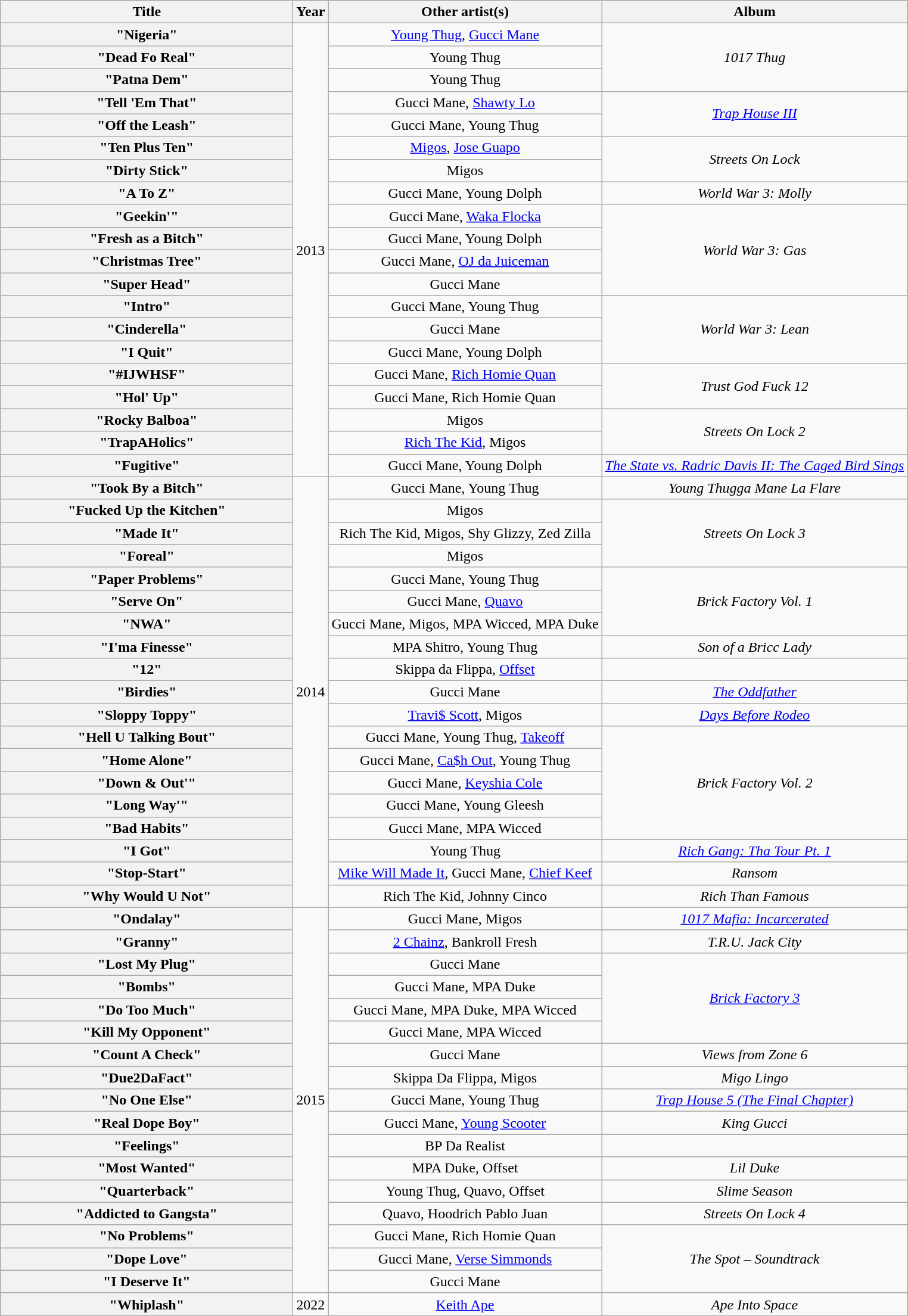<table class="wikitable plainrowheaders" style="text-align:center;">
<tr>
<th scope="col" style="width:20em;">Title</th>
<th scope="col">Year</th>
<th scope="col">Other artist(s)</th>
<th scope="col">Album</th>
</tr>
<tr>
<th scope="row">"Nigeria"</th>
<td rowspan="20">2013</td>
<td><a href='#'>Young Thug</a>, <a href='#'>Gucci Mane</a></td>
<td rowspan="3"><em>1017 Thug</em></td>
</tr>
<tr>
<th scope="row">"Dead Fo Real"</th>
<td>Young Thug</td>
</tr>
<tr>
<th scope="row">"Patna Dem"</th>
<td>Young Thug</td>
</tr>
<tr>
<th scope="row">"Tell 'Em That"</th>
<td>Gucci Mane, <a href='#'>Shawty Lo</a></td>
<td rowspan="2"><em><a href='#'>Trap House III</a></em></td>
</tr>
<tr>
<th scope="row">"Off the Leash"</th>
<td>Gucci Mane, Young Thug</td>
</tr>
<tr>
<th scope="row">"Ten Plus Ten"</th>
<td><a href='#'>Migos</a>, <a href='#'>Jose Guapo</a></td>
<td rowspan="2"><em>Streets On Lock</em></td>
</tr>
<tr>
<th scope="row">"Dirty Stick"</th>
<td>Migos</td>
</tr>
<tr>
<th scope="row">"A To Z"</th>
<td>Gucci Mane, Young Dolph</td>
<td><em>World War 3: Molly</em></td>
</tr>
<tr>
<th scope="row">"Geekin'"</th>
<td>Gucci Mane, <a href='#'>Waka Flocka</a></td>
<td rowspan="4"><em>World War 3: Gas</em></td>
</tr>
<tr>
<th scope="row">"Fresh as a Bitch"</th>
<td>Gucci Mane, Young Dolph</td>
</tr>
<tr>
<th scope="row">"Christmas Tree"</th>
<td>Gucci Mane, <a href='#'>OJ da Juiceman</a></td>
</tr>
<tr>
<th scope="row">"Super Head"</th>
<td>Gucci Mane</td>
</tr>
<tr>
<th scope="row">"Intro"</th>
<td>Gucci Mane, Young Thug</td>
<td rowspan="3"><em>World War 3: Lean</em></td>
</tr>
<tr>
<th scope="row">"Cinderella"</th>
<td>Gucci Mane</td>
</tr>
<tr>
<th scope="row">"I Quit"</th>
<td>Gucci Mane, Young Dolph</td>
</tr>
<tr>
<th scope="row">"#IJWHSF"</th>
<td>Gucci Mane, <a href='#'>Rich Homie Quan</a></td>
<td rowspan="2"><em>Trust God Fuck 12</em></td>
</tr>
<tr>
<th scope="row">"Hol' Up"</th>
<td>Gucci Mane, Rich Homie Quan</td>
</tr>
<tr>
<th scope="row">"Rocky Balboa"</th>
<td>Migos</td>
<td rowspan="2"><em>Streets On Lock 2</em></td>
</tr>
<tr>
<th scope="row">"TrapAHolics"</th>
<td><a href='#'>Rich The Kid</a>, Migos</td>
</tr>
<tr>
<th scope="row">"Fugitive"</th>
<td>Gucci Mane, Young Dolph</td>
<td><em><a href='#'>The State vs. Radric Davis II: The Caged Bird Sings</a></em></td>
</tr>
<tr>
<th scope="row">"Took By a Bitch"</th>
<td rowspan="19">2014</td>
<td>Gucci Mane, Young Thug</td>
<td><em>Young Thugga Mane La Flare</em></td>
</tr>
<tr>
<th scope="row">"Fucked Up the Kitchen"</th>
<td>Migos</td>
<td rowspan="3"><em>Streets On Lock 3</em></td>
</tr>
<tr>
<th scope="row">"Made It"</th>
<td>Rich The Kid, Migos, Shy Glizzy, Zed Zilla</td>
</tr>
<tr>
<th scope="row">"Foreal"</th>
<td>Migos</td>
</tr>
<tr>
<th scope="row">"Paper Problems"</th>
<td>Gucci Mane, Young Thug</td>
<td rowspan="3"><em>Brick Factory Vol. 1</em></td>
</tr>
<tr>
<th scope="row">"Serve On"</th>
<td>Gucci Mane, <a href='#'>Quavo</a></td>
</tr>
<tr>
<th scope="row">"NWA"</th>
<td>Gucci Mane, Migos, MPA Wicced, MPA Duke</td>
</tr>
<tr>
<th scope="row">"I'ma Finesse"</th>
<td>MPA Shitro, Young Thug</td>
<td><em>Son of a Bricc Lady</em></td>
</tr>
<tr>
<th scope="row">"12"</th>
<td>Skippa da Flippa, <a href='#'>Offset</a></td>
<td></td>
</tr>
<tr>
<th scope="row">"Birdies"</th>
<td>Gucci Mane</td>
<td><em><a href='#'>The Oddfather</a></em></td>
</tr>
<tr>
<th scope="row">"Sloppy Toppy"</th>
<td><a href='#'>Travi$ Scott</a>, Migos</td>
<td><em><a href='#'>Days Before Rodeo</a></em></td>
</tr>
<tr>
<th scope="row">"Hell U Talking Bout"</th>
<td>Gucci Mane, Young Thug, <a href='#'>Takeoff</a></td>
<td rowspan="5"><em>Brick Factory Vol. 2</em></td>
</tr>
<tr>
<th scope="row">"Home Alone"</th>
<td>Gucci Mane, <a href='#'>Ca$h Out</a>, Young Thug</td>
</tr>
<tr>
<th scope="row">"Down & Out'"</th>
<td>Gucci Mane, <a href='#'>Keyshia Cole</a></td>
</tr>
<tr>
<th scope="row">"Long Way'"</th>
<td>Gucci Mane, Young Gleesh</td>
</tr>
<tr>
<th scope="row">"Bad Habits"</th>
<td>Gucci Mane, MPA Wicced</td>
</tr>
<tr>
<th scope="row">"I Got"</th>
<td>Young Thug</td>
<td><em><a href='#'>Rich Gang: Tha Tour Pt. 1</a></em></td>
</tr>
<tr>
<th scope="row">"Stop-Start"</th>
<td><a href='#'>Mike Will Made It</a>, Gucci Mane, <a href='#'>Chief Keef</a></td>
<td><em>Ransom</em></td>
</tr>
<tr>
<th scope="row">"Why Would U Not"</th>
<td>Rich The Kid, Johnny Cinco</td>
<td><em>Rich Than Famous</em></td>
</tr>
<tr>
<th scope="row">"Ondalay"</th>
<td rowspan="17">2015</td>
<td>Gucci Mane, Migos</td>
<td><em><a href='#'>1017 Mafia: Incarcerated</a></em></td>
</tr>
<tr>
<th scope="row">"Granny"</th>
<td><a href='#'>2 Chainz</a>, Bankroll Fresh</td>
<td><em>T.R.U. Jack City</em></td>
</tr>
<tr>
<th scope="row">"Lost My Plug"</th>
<td>Gucci Mane</td>
<td rowspan="4"><em><a href='#'>Brick Factory 3</a></em></td>
</tr>
<tr>
<th scope="row">"Bombs"</th>
<td>Gucci Mane, MPA Duke</td>
</tr>
<tr>
<th scope="row">"Do Too Much"</th>
<td>Gucci Mane, MPA Duke, MPA Wicced</td>
</tr>
<tr>
<th scope="row">"Kill My Opponent"</th>
<td>Gucci Mane, MPA Wicced</td>
</tr>
<tr>
<th scope="row">"Count A Check"</th>
<td>Gucci Mane</td>
<td><em>Views from Zone 6</em></td>
</tr>
<tr>
<th scope="row">"Due2DaFact"</th>
<td>Skippa Da Flippa, Migos</td>
<td><em>Migo Lingo</em></td>
</tr>
<tr>
<th scope="row">"No One Else"</th>
<td>Gucci Mane, Young Thug</td>
<td><em><a href='#'>Trap House 5 (The Final Chapter)</a></em></td>
</tr>
<tr>
<th scope="row">"Real Dope Boy"</th>
<td>Gucci Mane, <a href='#'>Young Scooter</a></td>
<td><em>King Gucci</em></td>
</tr>
<tr>
<th scope="row">"Feelings"</th>
<td>BP Da Realist</td>
<td></td>
</tr>
<tr>
<th scope="row">"Most Wanted"</th>
<td>MPA Duke, Offset</td>
<td><em>Lil Duke</em></td>
</tr>
<tr>
<th scope="row">"Quarterback"</th>
<td>Young Thug, Quavo, Offset</td>
<td><em>Slime Season</em></td>
</tr>
<tr>
<th scope="row">"Addicted to Gangsta"</th>
<td>Quavo, Hoodrich Pablo Juan</td>
<td><em>Streets On Lock 4</em></td>
</tr>
<tr>
<th scope="row">"No Problems"</th>
<td>Gucci Mane, Rich Homie Quan</td>
<td rowspan="3"><em>The Spot – Soundtrack</em></td>
</tr>
<tr>
<th scope="row">"Dope Love"</th>
<td>Gucci Mane, <a href='#'>Verse Simmonds</a></td>
</tr>
<tr>
<th scope="row">"I Deserve It"</th>
<td>Gucci Mane</td>
</tr>
<tr>
<th scope="row">"Whiplash"</th>
<td>2022</td>
<td><a href='#'>Keith Ape</a></td>
<td rowspan="3"><em>Ape Into Space</em></td>
</tr>
</table>
